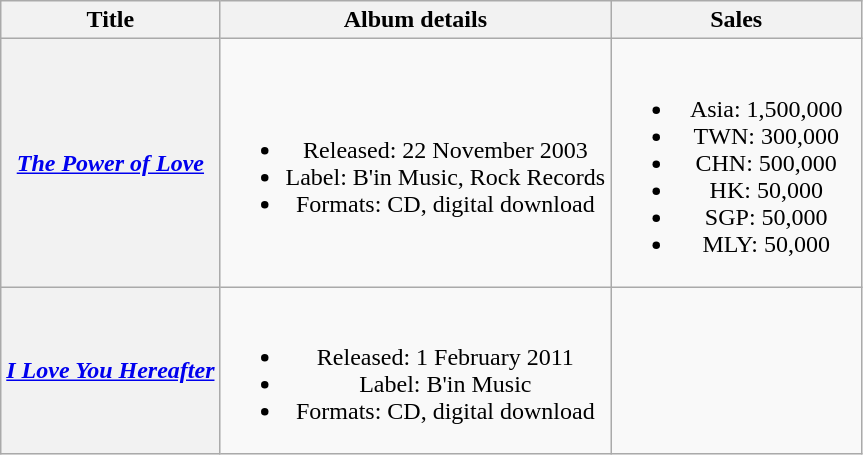<table class="wikitable plainrowheaders" style="text-align:center;">
<tr>
<th rowspan="1">Title</th>
<th rowspan="1">Album details</th>
<th style="width:10em;">Sales</th>
</tr>
<tr>
<th scope="row"><em><a href='#'>The Power of Love</a></em></th>
<td><br><ul><li>Released: 22 November 2003</li><li>Label: B'in Music, Rock Records</li><li>Formats: CD, digital download</li></ul></td>
<td><br><ul><li>Asia: 1,500,000</li><li>TWN: 300,000</li><li>CHN: 500,000</li><li>HK: 50,000</li><li>SGP: 50,000</li><li>MLY: 50,000</li></ul></td>
</tr>
<tr>
<th scope="row"><em><a href='#'>I Love You Hereafter</a></em></th>
<td><br><ul><li>Released: 1 February 2011</li><li>Label: B'in Music</li><li>Formats: CD, digital download</li></ul></td>
<td></td>
</tr>
</table>
